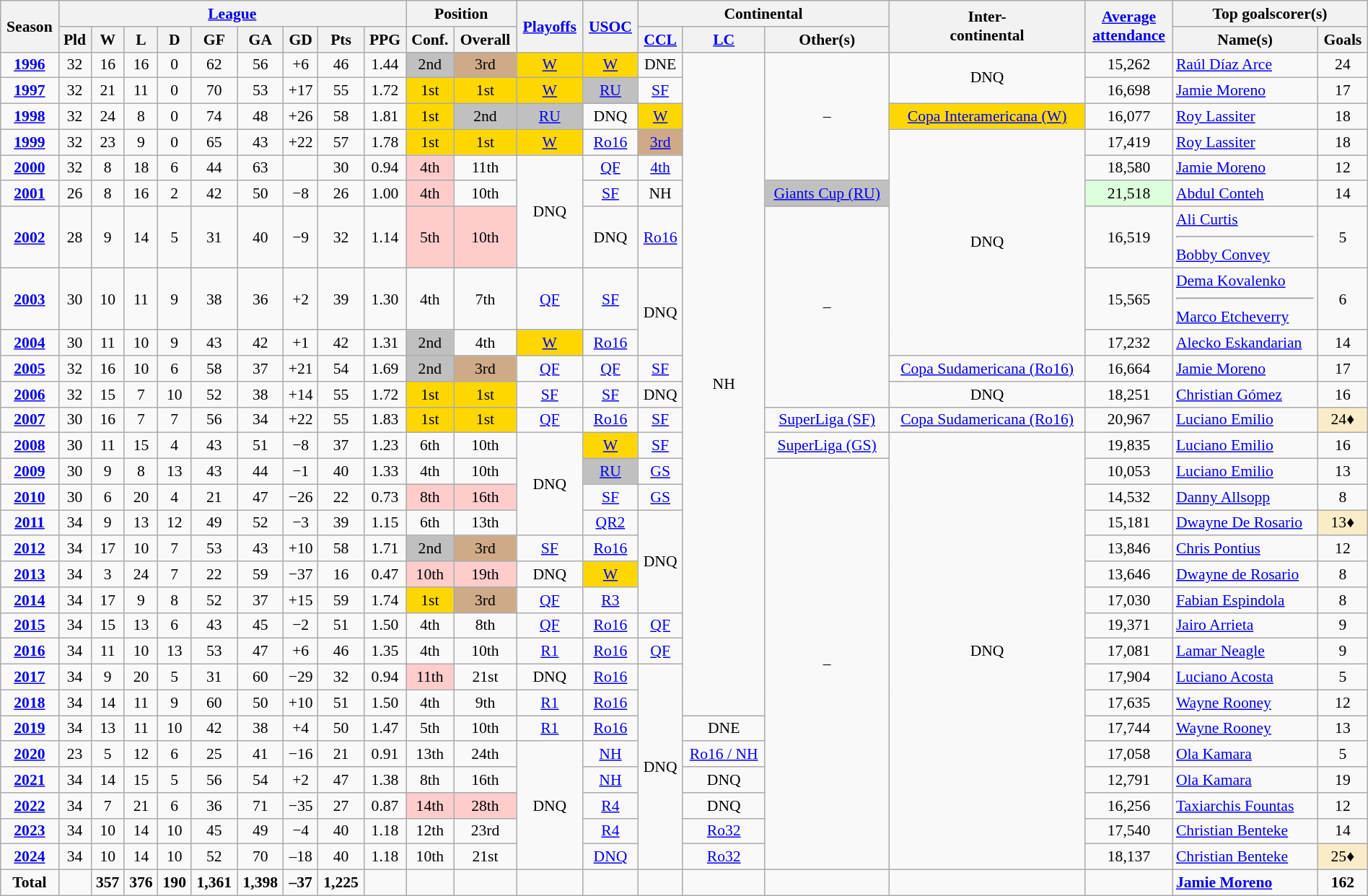<table class="wikitable" width=100% style="font-size:90%; text-align:center;">
<tr style="background:#f0f6ff;">
<th rowspan=2>Season</th>
<th colspan=9><a href='#'>League</a></th>
<th colspan=2>Position</th>
<th rowspan=2><a href='#'>Playoffs</a></th>
<th rowspan=2><a href='#'>USOC</a></th>
<th colspan=3>Continental</th>
<th rowspan=2>Inter-<br>continental</th>
<th rowspan=2><a href='#'>Average <br> attendance</a></th>
<th colspan=2>Top goalscorer(s)</th>
</tr>
<tr>
<th>Pld</th>
<th>W</th>
<th>L</th>
<th>D</th>
<th>GF</th>
<th>GA</th>
<th>GD</th>
<th>Pts</th>
<th>PPG</th>
<th>Conf.</th>
<th>Overall</th>
<th><a href='#'>CCL</a></th>
<th><a href='#'>LC</a></th>
<th>Other(s)</th>
<th>Name(s)</th>
<th>Goals</th>
</tr>
<tr>
<td><strong><a href='#'>1996</a></strong></td>
<td>32</td>
<td>16</td>
<td>16</td>
<td>0</td>
<td>62</td>
<td>56</td>
<td>+6</td>
<td>46</td>
<td>1.44</td>
<td bgcolor=silver>2nd</td>
<td bgcolor=CFAA88>3rd</td>
<td bgcolor=gold><a href='#'>W</a></td>
<td bgcolor=gold><a href='#'>W</a></td>
<td>DNE</td>
<td rowspan=23>NH</td>
<td rowspan=5>–</td>
<td rowspan=2>DNQ</td>
<td>15,262</td>
<td align="left"> <a href='#'>Raúl Díaz Arce</a></td>
<td>24</td>
</tr>
<tr>
<td><strong><a href='#'>1997</a></strong></td>
<td>32</td>
<td>21</td>
<td>11</td>
<td>0</td>
<td>70</td>
<td>53</td>
<td>+17</td>
<td>55</td>
<td>1.72</td>
<td bgcolor=gold>1st</td>
<td bgcolor=gold>1st</td>
<td bgcolor=gold><a href='#'>W</a></td>
<td bgcolor=silver><a href='#'>RU</a></td>
<td><a href='#'>SF</a></td>
<td>16,698</td>
<td align="left"> <a href='#'>Jamie Moreno</a></td>
<td>17</td>
</tr>
<tr>
<td><strong><a href='#'>1998</a></strong></td>
<td>32</td>
<td>24</td>
<td>8</td>
<td>0</td>
<td>74</td>
<td>48</td>
<td>+26</td>
<td>58</td>
<td>1.81</td>
<td bgcolor=gold>1st</td>
<td bgcolor=silver>2nd</td>
<td bgcolor=silver><a href='#'>RU</a></td>
<td>DNQ</td>
<td bgcolor=gold><a href='#'>W</a></td>
<td bgcolor=gold><a href='#'>Copa Interamericana (W)</a></td>
<td>16,077</td>
<td align="left"> <a href='#'>Roy Lassiter</a></td>
<td>18</td>
</tr>
<tr>
<td><strong><a href='#'>1999</a></strong></td>
<td>32</td>
<td>23</td>
<td>9</td>
<td>0</td>
<td>65</td>
<td>43</td>
<td>+22</td>
<td>57</td>
<td>1.78</td>
<td bgcolor=gold>1st</td>
<td bgcolor=gold>1st</td>
<td bgcolor=gold><a href='#'>W</a></td>
<td><a href='#'>Ro16</a></td>
<td bgcolor=CFAA88><a href='#'>3rd</a></td>
<td rowspan=6>DNQ</td>
<td>17,419</td>
<td align="left"> <a href='#'>Roy Lassiter</a></td>
<td>18</td>
</tr>
<tr>
<td><strong><a href='#'>2000</a></strong></td>
<td>32</td>
<td>8</td>
<td>18</td>
<td>6</td>
<td>44</td>
<td>63</td>
<td></td>
<td>30</td>
<td>0.94</td>
<td style=background:#FFCCCC>4th</td>
<td>11th</td>
<td rowspan=3>DNQ</td>
<td><a href='#'>QF</a></td>
<td><a href='#'>4th</a></td>
<td>18,580</td>
<td align="left"> <a href='#'>Jamie Moreno</a></td>
<td>12</td>
</tr>
<tr>
<td><strong><a href='#'>2001</a></strong></td>
<td>26</td>
<td>8</td>
<td>16</td>
<td>2</td>
<td>42</td>
<td>50</td>
<td>−8</td>
<td>26</td>
<td>1.00</td>
<td style=background:#FFCCCC>4th</td>
<td>10th</td>
<td><a href='#'>SF</a></td>
<td>NH</td>
<td bgcolor=silver><a href='#'>Giants Cup (RU)</a></td>
<td style="background:#dfd;">21,518</td>
<td align="left"> <a href='#'>Abdul Conteh</a></td>
<td>14</td>
</tr>
<tr>
<td><strong><a href='#'>2002</a></strong></td>
<td>28</td>
<td>9</td>
<td>14</td>
<td>5</td>
<td>31</td>
<td>40</td>
<td>−9</td>
<td>32</td>
<td>1.14</td>
<td style=background:#FFCCCC>5th</td>
<td style=background:#FFCCCC>10th</td>
<td>DNQ</td>
<td><a href='#'>Ro16</a></td>
<td rowspan=5>–</td>
<td>16,519</td>
<td align="left"> <a href='#'>Ali Curtis</a><hr> <a href='#'>Bobby Convey</a></td>
<td>5</td>
</tr>
<tr>
<td><strong><a href='#'>2003</a></strong></td>
<td>30</td>
<td>10</td>
<td>11</td>
<td>9</td>
<td>38</td>
<td>36</td>
<td>+2</td>
<td>39</td>
<td>1.30</td>
<td>4th</td>
<td>7th</td>
<td><a href='#'>QF</a></td>
<td><a href='#'>SF</a></td>
<td rowspan=2>DNQ</td>
<td>15,565</td>
<td align="left"> <a href='#'>Dema Kovalenko</a><hr> <a href='#'>Marco Etcheverry</a></td>
<td>6</td>
</tr>
<tr>
<td><strong><a href='#'>2004</a></strong></td>
<td>30</td>
<td>11</td>
<td>10</td>
<td>9</td>
<td>43</td>
<td>42</td>
<td>+1</td>
<td>42</td>
<td>1.31</td>
<td bgcolor=silver>2nd</td>
<td>4th</td>
<td bgcolor=gold><a href='#'>W</a></td>
<td><a href='#'>Ro16</a></td>
<td>17,232</td>
<td align="left"> <a href='#'>Alecko Eskandarian</a></td>
<td>14</td>
</tr>
<tr>
<td><strong><a href='#'>2005</a></strong></td>
<td>32</td>
<td>16</td>
<td>10</td>
<td>6</td>
<td>58</td>
<td>37</td>
<td>+21</td>
<td>54</td>
<td>1.69</td>
<td bgcolor=silver>2nd</td>
<td bgcolor=CFAA88>3rd</td>
<td><a href='#'>QF</a></td>
<td><a href='#'>QF</a></td>
<td><a href='#'>SF</a></td>
<td><a href='#'>Copa Sudamericana (Ro16)</a></td>
<td>16,664</td>
<td align="left"> <a href='#'>Jamie Moreno</a></td>
<td>17</td>
</tr>
<tr>
<td><strong><a href='#'>2006</a></strong></td>
<td>32</td>
<td>15</td>
<td>7</td>
<td>10</td>
<td>52</td>
<td>38</td>
<td>+14</td>
<td>55</td>
<td>1.72</td>
<td bgcolor=gold>1st</td>
<td bgcolor=gold>1st</td>
<td><a href='#'>SF</a></td>
<td><a href='#'>SF</a></td>
<td>DNQ</td>
<td>DNQ</td>
<td>18,251</td>
<td align="left"> <a href='#'>Christian Gómez</a></td>
<td>16</td>
</tr>
<tr>
<td><strong><a href='#'>2007</a></strong></td>
<td>30</td>
<td>16</td>
<td>7</td>
<td>7</td>
<td>56</td>
<td>34</td>
<td>+22</td>
<td>55</td>
<td>1.83</td>
<td bgcolor=gold>1st</td>
<td bgcolor=gold>1st</td>
<td><a href='#'>QF</a></td>
<td><a href='#'>Ro16</a></td>
<td><a href='#'>SF</a></td>
<td><a href='#'>SuperLiga (SF)</a></td>
<td><a href='#'>Copa Sudamericana (Ro16)</a></td>
<td>20,967</td>
<td align="left"> <a href='#'>Luciano Emilio</a></td>
<td style=background:#FAECC8;">24♦</td>
</tr>
<tr>
<td><strong><a href='#'>2008</a></strong></td>
<td>30</td>
<td>11</td>
<td>15</td>
<td>4</td>
<td>43</td>
<td>51</td>
<td>−8</td>
<td>37</td>
<td>1.23</td>
<td>6th</td>
<td>10th</td>
<td rowspan=4>DNQ</td>
<td bgcolor=gold><a href='#'>W</a></td>
<td><a href='#'>SF</a></td>
<td><a href='#'>SuperLiga (GS)</a></td>
<td rowspan=17>DNQ</td>
<td>19,835</td>
<td align="left"> <a href='#'>Luciano Emilio</a></td>
<td>16</td>
</tr>
<tr>
<td><strong><a href='#'>2009</a></strong></td>
<td>30</td>
<td>9</td>
<td>8</td>
<td>13</td>
<td>43</td>
<td>44</td>
<td>−1</td>
<td>40</td>
<td>1.33</td>
<td>4th</td>
<td>10th</td>
<td bgcolor=silver><a href='#'>RU</a></td>
<td><a href='#'>GS</a></td>
<td rowspan=16>–</td>
<td>10,053</td>
<td align="left"> <a href='#'>Luciano Emilio</a></td>
<td>13</td>
</tr>
<tr>
<td><strong><a href='#'>2010</a></strong></td>
<td>30</td>
<td>6</td>
<td>20</td>
<td>4</td>
<td>21</td>
<td>47</td>
<td>−26</td>
<td>22</td>
<td>0.73</td>
<td style=background:#FFCCCC>8th</td>
<td style=background:#FFCCCC>16th</td>
<td><a href='#'>SF</a></td>
<td><a href='#'>GS</a></td>
<td>14,532</td>
<td align="left"> <a href='#'>Danny Allsopp</a></td>
<td>8</td>
</tr>
<tr>
<td><strong><a href='#'>2011</a></strong></td>
<td>34</td>
<td>9</td>
<td>13</td>
<td>12</td>
<td>49</td>
<td>52</td>
<td>−3</td>
<td>39</td>
<td>1.15</td>
<td>6th</td>
<td>13th</td>
<td><a href='#'>QR2</a></td>
<td rowspan=4>DNQ</td>
<td>15,181</td>
<td align="left"> <a href='#'>Dwayne De Rosario</a></td>
<td style=background:#FAECC8;">13♦</td>
</tr>
<tr>
<td><strong><a href='#'>2012</a></strong></td>
<td>34</td>
<td>17</td>
<td>10</td>
<td>7</td>
<td>53</td>
<td>43</td>
<td>+10</td>
<td>58</td>
<td>1.71</td>
<td bgcolor=silver>2nd</td>
<td bgcolor=CFAA88>3rd</td>
<td><a href='#'>SF</a></td>
<td><a href='#'>Ro16</a></td>
<td>13,846</td>
<td align="left"> <a href='#'>Chris Pontius</a></td>
<td>12</td>
</tr>
<tr>
<td><strong><a href='#'>2013</a></strong></td>
<td>34</td>
<td>3</td>
<td>24</td>
<td>7</td>
<td>22</td>
<td>59</td>
<td>−37</td>
<td>16</td>
<td>0.47</td>
<td style=background:#FFCCCC>10th</td>
<td style=background:#FFCCCC>19th</td>
<td>DNQ</td>
<td bgcolor=gold><a href='#'>W</a></td>
<td>13,646</td>
<td align="left"> <a href='#'>Dwayne de Rosario</a></td>
<td>8</td>
</tr>
<tr>
<td><strong><a href='#'>2014</a></strong></td>
<td>34</td>
<td>17</td>
<td>9</td>
<td>8</td>
<td>52</td>
<td>37</td>
<td>+15</td>
<td>59</td>
<td>1.74</td>
<td bgcolor=gold>1st</td>
<td bgcolor=CFAA88>3rd</td>
<td><a href='#'>QF</a></td>
<td><a href='#'>R3</a></td>
<td>17,030</td>
<td align="left"> <a href='#'>Fabian Espindola</a></td>
<td>8</td>
</tr>
<tr>
<td><strong><a href='#'>2015</a></strong></td>
<td>34</td>
<td>15</td>
<td>13</td>
<td>6</td>
<td>43</td>
<td>45</td>
<td>−2</td>
<td>51</td>
<td>1.50</td>
<td>4th</td>
<td>8th</td>
<td><a href='#'>QF</a></td>
<td><a href='#'>Ro16</a></td>
<td><a href='#'>QF</a></td>
<td>19,371</td>
<td align="left"> <a href='#'>Jairo Arrieta</a></td>
<td>9</td>
</tr>
<tr>
<td><strong><a href='#'>2016</a></strong></td>
<td>34</td>
<td>11</td>
<td>10</td>
<td>13</td>
<td>53</td>
<td>47</td>
<td>+6</td>
<td>46</td>
<td>1.35</td>
<td>4th</td>
<td>10th</td>
<td><a href='#'>R1</a></td>
<td><a href='#'>Ro16</a></td>
<td><a href='#'>QF</a></td>
<td>17,081</td>
<td align="left"> <a href='#'>Lamar Neagle</a></td>
<td>9</td>
</tr>
<tr>
<td><strong><a href='#'>2017</a></strong></td>
<td>34</td>
<td>9</td>
<td>20</td>
<td>5</td>
<td>31</td>
<td>60</td>
<td>−29</td>
<td>32</td>
<td>0.94</td>
<td style=background:#FFCCCC>11th</td>
<td>21st</td>
<td>DNQ</td>
<td><a href='#'>Ro16</a></td>
<td rowspan=8>DNQ</td>
<td>17,904</td>
<td align="left"> <a href='#'>Luciano Acosta</a></td>
<td>5</td>
</tr>
<tr>
<td><strong><a href='#'>2018</a></strong></td>
<td>34</td>
<td>14</td>
<td>11</td>
<td>9</td>
<td>60</td>
<td>50</td>
<td>+10</td>
<td>51</td>
<td>1.50</td>
<td>4th</td>
<td>9th</td>
<td><a href='#'>R1</a></td>
<td><a href='#'>Ro16</a></td>
<td>17,635</td>
<td align="left"> <a href='#'>Wayne Rooney</a></td>
<td>12</td>
</tr>
<tr>
<td><strong><a href='#'>2019</a></strong></td>
<td>34</td>
<td>13</td>
<td>11</td>
<td>10</td>
<td>42</td>
<td>38</td>
<td>+4</td>
<td>50</td>
<td>1.47</td>
<td>5th</td>
<td>10th</td>
<td><a href='#'>R1</a></td>
<td><a href='#'>Ro16</a></td>
<td>DNE</td>
<td>17,744</td>
<td align="left"> <a href='#'>Wayne Rooney</a></td>
<td>13</td>
</tr>
<tr>
<td><strong><a href='#'>2020</a></strong></td>
<td>23</td>
<td>5</td>
<td>12</td>
<td>6</td>
<td>25</td>
<td>41</td>
<td>−16</td>
<td>21</td>
<td>0.91</td>
<td>13th</td>
<td>24th</td>
<td rowspan="5">DNQ</td>
<td><a href='#'>NH</a></td>
<td><a href='#'>Ro16 / NH</a></td>
<td>17,058</td>
<td align="left"> <a href='#'>Ola Kamara</a></td>
<td>5</td>
</tr>
<tr>
<td><strong><a href='#'>2021</a></strong></td>
<td>34</td>
<td>14</td>
<td>15</td>
<td>5</td>
<td>56</td>
<td>54</td>
<td>+2</td>
<td>47</td>
<td>1.38</td>
<td>8th</td>
<td>16th</td>
<td><a href='#'>NH</a></td>
<td>DNQ</td>
<td>12,791</td>
<td align="left"> <a href='#'>Ola Kamara</a></td>
<td>19</td>
</tr>
<tr>
<td><strong><a href='#'>2022</a></strong></td>
<td>34</td>
<td>7</td>
<td>21</td>
<td>6</td>
<td>36</td>
<td>71</td>
<td>−35</td>
<td>27</td>
<td>0.87</td>
<td style=background:#FFCCCC>14th</td>
<td style=background:#FFCCCC>28th</td>
<td><a href='#'>R4</a></td>
<td>DNQ</td>
<td>16,256</td>
<td align="left"> <a href='#'>Taxiarchis Fountas</a></td>
<td>12</td>
</tr>
<tr>
<td><strong><a href='#'>2023</a></strong></td>
<td>34</td>
<td>10</td>
<td>14</td>
<td>10</td>
<td>45</td>
<td>49</td>
<td>−4</td>
<td>40</td>
<td>1.18</td>
<td>12th</td>
<td>23rd</td>
<td><a href='#'>R4</a></td>
<td><a href='#'>Ro32</a></td>
<td>17,540</td>
<td align="left"> <a href='#'>Christian Benteke</a></td>
<td>14</td>
</tr>
<tr>
<td><strong><a href='#'>2024</a></strong></td>
<td>34</td>
<td>10</td>
<td>14</td>
<td>10</td>
<td>52</td>
<td>70</td>
<td>–18</td>
<td>40</td>
<td>1.18</td>
<td>10th</td>
<td>21st</td>
<td><a href='#'>DNQ</a></td>
<td><a href='#'>Ro32</a></td>
<td>18,137</td>
<td align="left"> <a href='#'>Christian Benteke</a></td>
<td style=background:#FAECC8;">25♦</td>
</tr>
<tr>
<td><strong>Total</strong></td>
<td><strong></strong></td>
<td><strong>357</strong></td>
<td><strong>376</strong></td>
<td><strong>190</strong></td>
<td><strong>1,361</strong></td>
<td><strong>1,398</strong></td>
<td><strong>–37</strong></td>
<td><strong>1,225</strong></td>
<td><strong></strong></td>
<td></td>
<td></td>
<td></td>
<td></td>
<td></td>
<td></td>
<td></td>
<td></td>
<td></td>
<td align="left"> <strong><a href='#'>Jamie Moreno</a></strong> </td>
<td><strong>162</strong> </td>
</tr>
</table>
